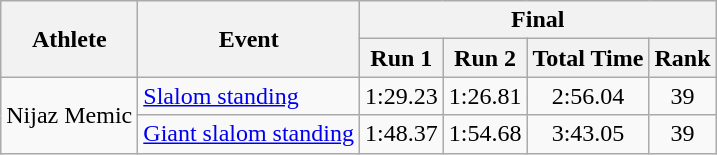<table class="wikitable">
<tr>
<th rowspan="2">Athlete</th>
<th rowspan="2">Event</th>
<th colspan="4">Final</th>
</tr>
<tr>
<th>Run 1</th>
<th>Run 2</th>
<th>Total Time</th>
<th>Rank</th>
</tr>
<tr align="center">
<td align="left" rowspan=2>Nijaz Memic</td>
<td align="left"><a href='#'>Slalom standing</a></td>
<td>1:29.23</td>
<td>1:26.81</td>
<td>2:56.04</td>
<td>39</td>
</tr>
<tr align="center">
<td align="left"><a href='#'>Giant slalom standing</a></td>
<td>1:48.37</td>
<td>1:54.68</td>
<td>3:43.05</td>
<td>39</td>
</tr>
</table>
